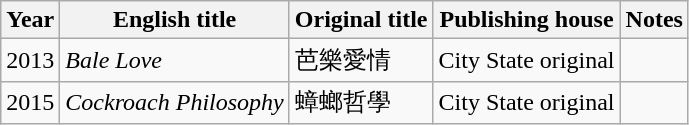<table class="wikitable sortable">
<tr>
<th>Year</th>
<th>English title</th>
<th>Original title</th>
<th>Publishing house</th>
<th class="unsortable">Notes</th>
</tr>
<tr>
<td>2013</td>
<td><em>Bale Love</em></td>
<td>芭樂愛情</td>
<td>City State original</td>
<td></td>
</tr>
<tr>
<td>2015</td>
<td><em>Cockroach Philosophy</em></td>
<td>蟑螂哲學</td>
<td>City State original</td>
<td></td>
</tr>
</table>
